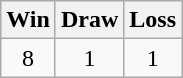<table class="wikitable">
<tr>
<th>Win</th>
<th>Draw</th>
<th>Loss</th>
</tr>
<tr>
<td align=center>8</td>
<td align=center>1</td>
<td align=center>1</td>
</tr>
</table>
